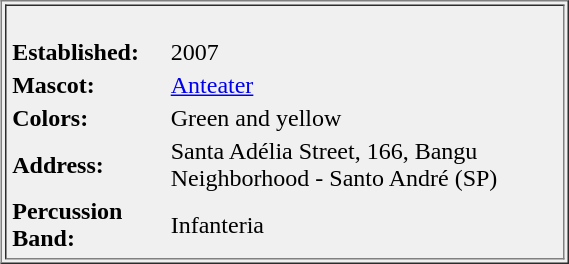<table width="30%" border=1 align=right bgcolor="#f0f0f0">
<tr>
<td><br><table>
<tr>
<td style="font-weight:bold;">Established:</td>
<td>2007</td>
</tr>
<tr>
<td style="font-weight:bold;">Mascot:</td>
<td><a href='#'>Anteater</a></td>
</tr>
<tr>
<td style="font-weight:bold;">Colors:</td>
<td>Green and yellow</td>
</tr>
<tr>
<td style="font-weight:bold;">Address:</td>
<td>Santa Adélia Street, 166, Bangu Neighborhood - Santo André (SP)</td>
</tr>
<tr>
<td style="font-weight:bold;">Percussion Band:</td>
<td>Infanteria</td>
</tr>
</table>
</td>
</tr>
</table>
